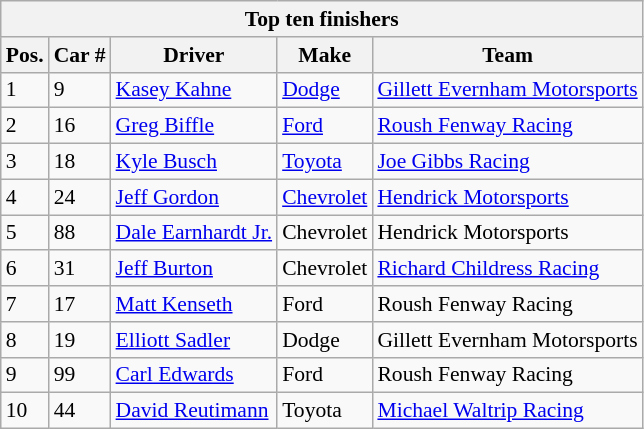<table class="wikitable" style="font-size: 90%;">
<tr>
<th colspan=9>Top ten finishers</th>
</tr>
<tr>
<th>Pos.</th>
<th>Car #</th>
<th>Driver</th>
<th>Make</th>
<th>Team</th>
</tr>
<tr>
<td>1</td>
<td>9</td>
<td><a href='#'>Kasey Kahne</a></td>
<td><a href='#'>Dodge</a></td>
<td><a href='#'>Gillett Evernham Motorsports</a></td>
</tr>
<tr>
<td>2</td>
<td>16</td>
<td><a href='#'>Greg Biffle</a></td>
<td><a href='#'>Ford</a></td>
<td><a href='#'>Roush Fenway Racing</a></td>
</tr>
<tr>
<td>3</td>
<td>18</td>
<td><a href='#'>Kyle Busch</a></td>
<td><a href='#'>Toyota</a></td>
<td><a href='#'>Joe Gibbs Racing</a></td>
</tr>
<tr>
<td>4</td>
<td>24</td>
<td><a href='#'>Jeff Gordon</a></td>
<td><a href='#'>Chevrolet</a></td>
<td><a href='#'>Hendrick Motorsports</a></td>
</tr>
<tr>
<td>5</td>
<td>88</td>
<td><a href='#'>Dale Earnhardt Jr.</a></td>
<td>Chevrolet</td>
<td>Hendrick Motorsports</td>
</tr>
<tr>
<td>6</td>
<td>31</td>
<td><a href='#'>Jeff Burton</a></td>
<td>Chevrolet</td>
<td><a href='#'>Richard Childress Racing</a></td>
</tr>
<tr>
<td>7</td>
<td>17</td>
<td><a href='#'>Matt Kenseth</a></td>
<td>Ford</td>
<td>Roush Fenway Racing</td>
</tr>
<tr>
<td>8</td>
<td>19</td>
<td><a href='#'>Elliott Sadler</a></td>
<td>Dodge</td>
<td>Gillett Evernham Motorsports</td>
</tr>
<tr>
<td>9</td>
<td>99</td>
<td><a href='#'>Carl Edwards</a></td>
<td>Ford</td>
<td>Roush Fenway Racing</td>
</tr>
<tr>
<td>10</td>
<td>44</td>
<td><a href='#'>David Reutimann</a></td>
<td>Toyota</td>
<td><a href='#'>Michael Waltrip Racing</a></td>
</tr>
</table>
